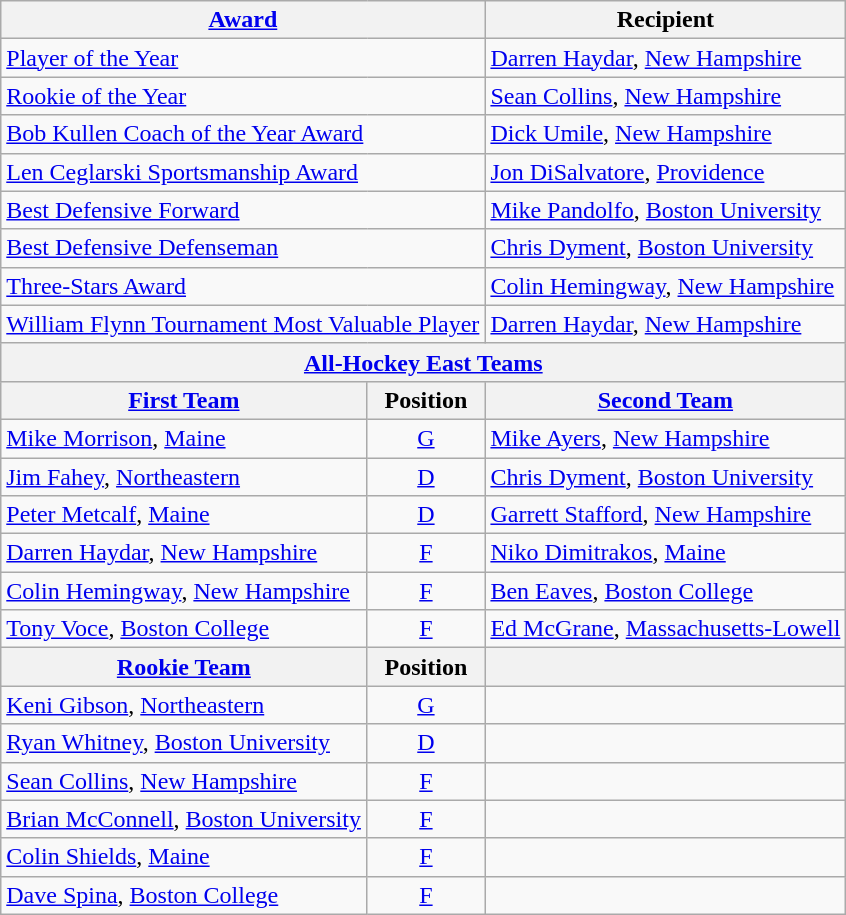<table class="wikitable">
<tr>
<th colspan=2><a href='#'>Award</a></th>
<th>Recipient</th>
</tr>
<tr>
<td colspan=2><a href='#'>Player of the Year</a></td>
<td><a href='#'>Darren Haydar</a>, <a href='#'>New Hampshire</a></td>
</tr>
<tr>
<td colspan=2><a href='#'>Rookie of the Year</a></td>
<td><a href='#'>Sean Collins</a>, <a href='#'>New Hampshire</a></td>
</tr>
<tr>
<td colspan=2><a href='#'>Bob Kullen Coach of the Year Award</a></td>
<td><a href='#'>Dick Umile</a>, <a href='#'>New Hampshire</a></td>
</tr>
<tr>
<td colspan=2><a href='#'>Len Ceglarski Sportsmanship Award</a></td>
<td><a href='#'>Jon DiSalvatore</a>, <a href='#'>Providence</a></td>
</tr>
<tr>
<td colspan=2><a href='#'>Best Defensive Forward</a></td>
<td><a href='#'>Mike Pandolfo</a>, <a href='#'>Boston University</a></td>
</tr>
<tr>
<td colspan=2><a href='#'>Best Defensive Defenseman</a></td>
<td><a href='#'>Chris Dyment</a>, <a href='#'>Boston University</a></td>
</tr>
<tr>
<td colspan=2><a href='#'>Three-Stars Award</a></td>
<td><a href='#'>Colin Hemingway</a>, <a href='#'>New Hampshire</a></td>
</tr>
<tr>
<td colspan=2><a href='#'>William Flynn Tournament Most Valuable Player</a></td>
<td><a href='#'>Darren Haydar</a>, <a href='#'>New Hampshire</a></td>
</tr>
<tr>
<th colspan=3><a href='#'>All-Hockey East Teams</a></th>
</tr>
<tr>
<th><a href='#'>First Team</a></th>
<th>  Position  </th>
<th><a href='#'>Second Team</a></th>
</tr>
<tr>
<td><a href='#'>Mike Morrison</a>, <a href='#'>Maine</a></td>
<td align=center><a href='#'>G</a></td>
<td><a href='#'>Mike Ayers</a>, <a href='#'>New Hampshire</a></td>
</tr>
<tr>
<td><a href='#'>Jim Fahey</a>, <a href='#'>Northeastern</a></td>
<td align=center><a href='#'>D</a></td>
<td><a href='#'>Chris Dyment</a>, <a href='#'>Boston University</a></td>
</tr>
<tr>
<td><a href='#'>Peter Metcalf</a>, <a href='#'>Maine</a></td>
<td align=center><a href='#'>D</a></td>
<td><a href='#'>Garrett Stafford</a>, <a href='#'>New Hampshire</a></td>
</tr>
<tr>
<td><a href='#'>Darren Haydar</a>, <a href='#'>New Hampshire</a></td>
<td align=center><a href='#'>F</a></td>
<td><a href='#'>Niko Dimitrakos</a>, <a href='#'>Maine</a></td>
</tr>
<tr>
<td><a href='#'>Colin Hemingway</a>, <a href='#'>New Hampshire</a></td>
<td align=center><a href='#'>F</a></td>
<td><a href='#'>Ben Eaves</a>, <a href='#'>Boston College</a></td>
</tr>
<tr>
<td><a href='#'>Tony Voce</a>, <a href='#'>Boston College</a></td>
<td align=center><a href='#'>F</a></td>
<td><a href='#'>Ed McGrane</a>, <a href='#'>Massachusetts-Lowell</a></td>
</tr>
<tr>
<th><a href='#'>Rookie Team</a></th>
<th>  Position  </th>
<th></th>
</tr>
<tr>
<td><a href='#'>Keni Gibson</a>, <a href='#'>Northeastern</a></td>
<td align=center><a href='#'>G</a></td>
<td></td>
</tr>
<tr>
<td><a href='#'>Ryan Whitney</a>, <a href='#'>Boston University</a></td>
<td align=center><a href='#'>D</a></td>
<td></td>
</tr>
<tr>
<td><a href='#'>Sean Collins</a>, <a href='#'>New Hampshire</a></td>
<td align=center><a href='#'>F</a></td>
<td></td>
</tr>
<tr>
<td><a href='#'>Brian McConnell</a>, <a href='#'>Boston University</a></td>
<td align=center><a href='#'>F</a></td>
<td></td>
</tr>
<tr>
<td><a href='#'>Colin Shields</a>, <a href='#'>Maine</a></td>
<td align=center><a href='#'>F</a></td>
<td></td>
</tr>
<tr>
<td><a href='#'>Dave Spina</a>, <a href='#'>Boston College</a></td>
<td align=center><a href='#'>F</a></td>
<td></td>
</tr>
</table>
